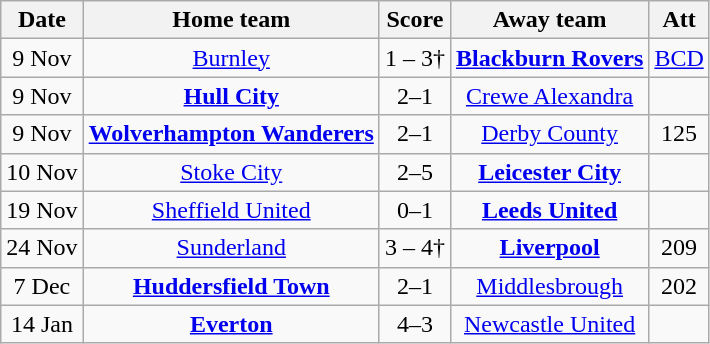<table class="wikitable" style="text-align:center">
<tr>
<th>Date</th>
<th>Home team</th>
<th>Score</th>
<th>Away team</th>
<th>Att</th>
</tr>
<tr>
<td>9 Nov</td>
<td><a href='#'>Burnley</a></td>
<td>1 – 3†</td>
<td><strong><a href='#'>Blackburn Rovers</a></strong></td>
<td><a href='#'>BCD</a></td>
</tr>
<tr>
<td>9 Nov</td>
<td><strong><a href='#'>Hull City</a></strong></td>
<td>2–1</td>
<td><a href='#'>Crewe Alexandra</a></td>
<td></td>
</tr>
<tr>
<td>9 Nov</td>
<td><strong><a href='#'>Wolverhampton Wanderers</a></strong></td>
<td>2–1</td>
<td><a href='#'>Derby County</a></td>
<td>125</td>
</tr>
<tr>
<td>10 Nov</td>
<td><a href='#'>Stoke City</a></td>
<td>2–5</td>
<td><strong><a href='#'>Leicester City</a></strong></td>
<td></td>
</tr>
<tr>
<td>19 Nov</td>
<td><a href='#'>Sheffield United</a></td>
<td>0–1</td>
<td><strong><a href='#'>Leeds United</a></strong></td>
<td></td>
</tr>
<tr>
<td>24 Nov</td>
<td><a href='#'>Sunderland</a></td>
<td>3 – 4†</td>
<td><strong><a href='#'>Liverpool</a></strong></td>
<td>209</td>
</tr>
<tr>
<td>7 Dec</td>
<td><strong><a href='#'>Huddersfield Town</a></strong></td>
<td>2–1</td>
<td><a href='#'>Middlesbrough</a></td>
<td>202</td>
</tr>
<tr>
<td>14 Jan</td>
<td><strong><a href='#'>Everton</a></strong></td>
<td>4–3</td>
<td><a href='#'>Newcastle United</a></td>
<td></td>
</tr>
</table>
